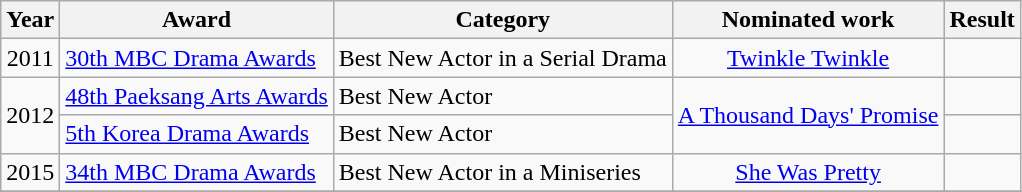<table class="wikitable">
<tr>
<th>Year</th>
<th>Award</th>
<th>Category</th>
<th>Nominated work</th>
<th>Result</th>
</tr>
<tr>
<td style="text-align:center;">2011</td>
<td><a href='#'>30th MBC Drama Awards</a></td>
<td>Best New Actor in a Serial Drama</td>
<td style="text-align:center;"><a href='#'>Twinkle Twinkle</a></td>
<td></td>
</tr>
<tr>
<td rowspan="2" style="text-align:center;">2012</td>
<td><a href='#'>48th Paeksang Arts Awards</a></td>
<td>Best New Actor</td>
<td rowspan="2" style="text-align:center;"><a href='#'>A Thousand Days' Promise</a></td>
<td></td>
</tr>
<tr>
<td><a href='#'>5th Korea Drama Awards</a></td>
<td>Best New Actor</td>
<td></td>
</tr>
<tr>
<td style="text-align:center;">2015</td>
<td><a href='#'>34th MBC Drama Awards</a></td>
<td>Best New Actor in a Miniseries</td>
<td style="text-align:center;"><a href='#'>She Was Pretty</a></td>
<td></td>
</tr>
<tr>
</tr>
</table>
